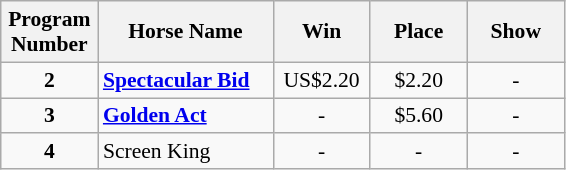<table class="wikitable sortable" style="font-size:90%">
<tr>
<th width="58px">Program <br> Number</th>
<th width="110px">Horse Name <br></th>
<th width="58px">Win <br></th>
<th width="58px">Place <br></th>
<th width="58px">Show <br></th>
</tr>
<tr>
<td align=center><strong>2</strong></td>
<td><strong><a href='#'>Spectacular Bid</a></strong></td>
<td align=center>US$2.20</td>
<td align=center>$2.20</td>
<td align=center>-</td>
</tr>
<tr>
<td align=center><strong>3</strong></td>
<td><strong><a href='#'>Golden Act</a></strong></td>
<td align=center>-</td>
<td align=center>$5.60</td>
<td align=center>-</td>
</tr>
<tr>
<td align=center><strong>4</strong></td>
<td>Screen King</td>
<td align=center>-</td>
<td align=center>-</td>
<td align=center>-</td>
</tr>
</table>
